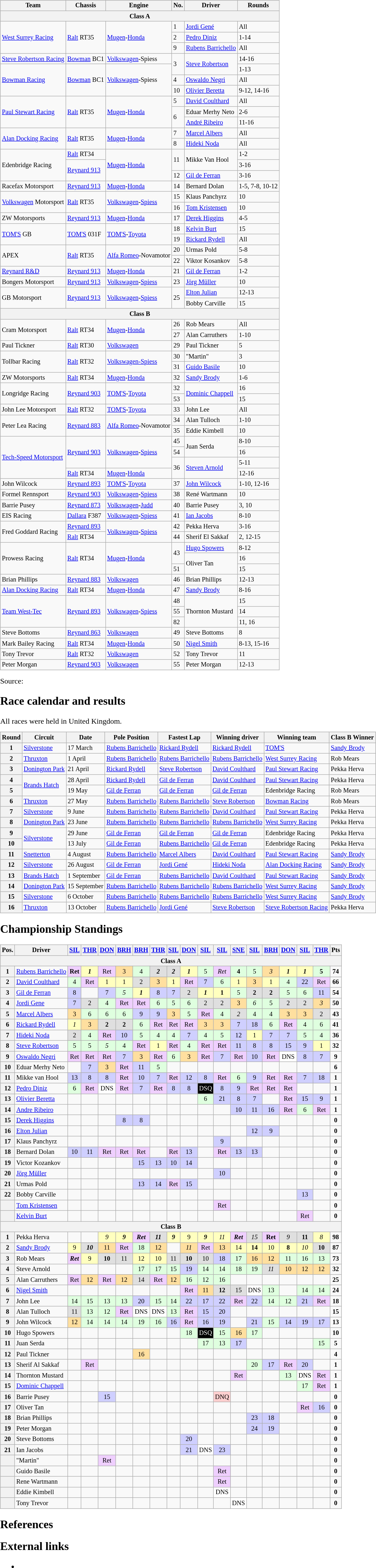<table>
<tr>
<td><br><table class="wikitable" style="font-size: 85%;">
<tr>
<th>Team</th>
<th>Chassis</th>
<th>Engine</th>
<th>No.</th>
<th>Driver</th>
<th>Rounds</th>
</tr>
<tr>
<th colspan=6>Class A</th>
</tr>
<tr>
<td rowspan=3><a href='#'>West Surrey Racing</a></td>
<td rowspan=3><a href='#'>Ralt</a> RT35</td>
<td rowspan=3><a href='#'>Mugen</a>-<a href='#'>Honda</a></td>
<td>1</td>
<td> <a href='#'>Jordi Gené</a></td>
<td>All</td>
</tr>
<tr>
<td>2</td>
<td> <a href='#'>Pedro Diniz</a></td>
<td>1-14</td>
</tr>
<tr>
<td>9</td>
<td nowrap> <a href='#'>Rubens Barrichello</a></td>
<td>All</td>
</tr>
<tr>
<td nowrap><a href='#'>Steve Robertson Racing</a></td>
<td><a href='#'>Bowman</a> BC1</td>
<td><a href='#'>Volkswagen</a>-Spiess</td>
<td rowspan=2>3</td>
<td rowspan=2> <a href='#'>Steve Robertson</a></td>
<td>14-16</td>
</tr>
<tr>
<td rowspan=3><a href='#'>Bowman Racing</a></td>
<td rowspan=3><a href='#'>Bowman</a> BC1</td>
<td rowspan=3><a href='#'>Volkswagen</a>-Spiess</td>
<td>1-13</td>
</tr>
<tr>
<td>4</td>
<td> <a href='#'>Oswaldo Negri</a></td>
<td>All</td>
</tr>
<tr>
<td>10</td>
<td> <a href='#'>Olivier Beretta</a></td>
<td>9-12, 14-16</td>
</tr>
<tr>
<td rowspan=3><a href='#'>Paul Stewart Racing</a></td>
<td rowspan=3><a href='#'>Ralt</a> RT35</td>
<td rowspan=3><a href='#'>Mugen</a>-<a href='#'>Honda</a></td>
<td>5</td>
<td> <a href='#'>David Coulthard</a></td>
<td>All</td>
</tr>
<tr>
<td rowspan=2>6</td>
<td> Eduar Merhy Neto</td>
<td>2-6</td>
</tr>
<tr>
<td> <a href='#'>André Ribeiro</a></td>
<td>11-16</td>
</tr>
<tr>
<td rowspan=2><a href='#'>Alan Docking Racing</a></td>
<td rowspan=2><a href='#'>Ralt</a> RT35</td>
<td rowspan=2><a href='#'>Mugen</a>-<a href='#'>Honda</a></td>
<td>7</td>
<td> <a href='#'>Marcel Albers</a></td>
<td>All</td>
</tr>
<tr>
<td>8</td>
<td> <a href='#'>Hideki Noda</a></td>
<td>All</td>
</tr>
<tr>
<td rowspan=3>Edenbridge Racing</td>
<td><a href='#'>Ralt</a> RT34</td>
<td rowspan=3><a href='#'>Mugen</a>-<a href='#'>Honda</a></td>
<td rowspan=2>11</td>
<td rowspan=2> Mikke Van Hool</td>
<td>1-2</td>
</tr>
<tr>
<td rowspan=2><a href='#'>Reynard 913</a></td>
<td>3-16</td>
</tr>
<tr>
<td>12</td>
<td> <a href='#'>Gil de Ferran</a></td>
<td>3-16</td>
</tr>
<tr>
<td>Racefax Motorsport</td>
<td><a href='#'>Reynard 913</a></td>
<td><a href='#'>Mugen</a>-<a href='#'>Honda</a></td>
<td>14</td>
<td> Bernard Dolan</td>
<td nowrap>1-5, 7-8, 10-12</td>
</tr>
<tr>
<td rowspan=2><a href='#'>Volkswagen</a> Motorsport</td>
<td rowspan=2><a href='#'>Ralt</a> RT35</td>
<td rowspan=2><a href='#'>Volkswagen</a>-<a href='#'>Spiess</a></td>
<td>15</td>
<td> Klaus Panchyrz</td>
<td>10</td>
</tr>
<tr>
<td>16</td>
<td> <a href='#'>Tom Kristensen</a></td>
<td>10</td>
</tr>
<tr>
<td>ZW Motorsports</td>
<td><a href='#'>Reynard 913</a></td>
<td><a href='#'>Mugen</a>-<a href='#'>Honda</a></td>
<td>17</td>
<td> <a href='#'>Derek Higgins</a></td>
<td>4-5</td>
</tr>
<tr>
<td rowspan=2><a href='#'>TOM'S</a> GB</td>
<td rowspan=2><a href='#'>TOM'S</a> 031F</td>
<td rowspan=2><a href='#'>TOM'S</a>-<a href='#'>Toyota</a></td>
<td>18</td>
<td> <a href='#'>Kelvin Burt</a></td>
<td>15</td>
</tr>
<tr>
<td>19</td>
<td> <a href='#'>Rickard Rydell</a></td>
<td>All</td>
</tr>
<tr>
<td rowspan=2>APEX</td>
<td rowspan=2><a href='#'>Ralt</a> RT35</td>
<td rowspan=2><a href='#'>Alfa Romeo</a>-Novamotor</td>
<td>20</td>
<td> Urmas Pold</td>
<td>5-8</td>
</tr>
<tr>
<td>22</td>
<td> Viktor Kosankov</td>
<td>5-8</td>
</tr>
<tr>
<td><a href='#'>Reynard R&D</a></td>
<td><a href='#'>Reynard 913</a></td>
<td><a href='#'>Mugen</a>-<a href='#'>Honda</a></td>
<td>21</td>
<td> <a href='#'>Gil de Ferran</a></td>
<td>1-2</td>
</tr>
<tr>
<td>Bongers Motorsport</td>
<td><a href='#'>Reynard 913</a></td>
<td><a href='#'>Volkswagen</a>-<a href='#'>Spiess</a></td>
<td>23</td>
<td> <a href='#'>Jörg Müller</a></td>
<td>10</td>
</tr>
<tr>
<td rowspan=2>GB Motorsport</td>
<td rowspan=2><a href='#'>Reynard 913</a></td>
<td rowspan=2><a href='#'>Volkswagen</a>-<a href='#'>Spiess</a></td>
<td rowspan=2>25</td>
<td> <a href='#'>Elton Julian</a></td>
<td>12-13</td>
</tr>
<tr>
<td> Bobby Carville</td>
<td>15</td>
</tr>
<tr>
<th colspan=6>Class B</th>
</tr>
<tr>
<td rowspan=2>Cram Motorsport</td>
<td rowspan=2><a href='#'>Ralt</a> RT34</td>
<td rowspan=2><a href='#'>Mugen</a>-<a href='#'>Honda</a></td>
<td>26</td>
<td> Rob Mears</td>
<td>All</td>
</tr>
<tr>
<td>27</td>
<td> Alan Carruthers</td>
<td>1-10</td>
</tr>
<tr>
<td>Paul Tickner</td>
<td><a href='#'>Ralt</a> RT30</td>
<td><a href='#'>Volkswagen</a></td>
<td>29</td>
<td> Paul Tickner</td>
<td>5</td>
</tr>
<tr>
<td rowspan=2>Tollbar Racing</td>
<td rowspan=2><a href='#'>Ralt</a> RT32</td>
<td rowspan=2><a href='#'>Volkswagen</a><a href='#'>-Spiess</a></td>
<td>30</td>
<td> "Martin"</td>
<td>3</td>
</tr>
<tr>
<td>31</td>
<td> <a href='#'>Guido Basile</a></td>
<td>10</td>
</tr>
<tr>
<td>ZW Motorsports</td>
<td><a href='#'>Ralt</a> RT34</td>
<td><a href='#'>Mugen</a>-<a href='#'>Honda</a></td>
<td>32</td>
<td> <a href='#'>Sandy Brody</a></td>
<td>1-6</td>
</tr>
<tr>
<td rowspan=2>Longridge Racing</td>
<td rowspan=2><a href='#'>Reynard 903</a></td>
<td rowspan=2><a href='#'>TOM'S</a>-<a href='#'>Toyota</a></td>
<td>32</td>
<td rowspan=2> <a href='#'>Dominic Chappell</a></td>
<td>16</td>
</tr>
<tr>
<td>53</td>
<td>15</td>
</tr>
<tr>
<td>John Lee Motorsport</td>
<td><a href='#'>Ralt</a> RT32</td>
<td><a href='#'>TOM'S</a>-<a href='#'>Toyota</a></td>
<td>33</td>
<td> John Lee</td>
<td>All</td>
</tr>
<tr>
<td rowspan=2>Peter Lea Racing</td>
<td rowspan=2><a href='#'>Reynard 883</a></td>
<td rowspan=2><a href='#'>Alfa Romeo</a>-Novamotor</td>
<td>34</td>
<td> Alan Tulloch</td>
<td>1-10</td>
</tr>
<tr>
<td>35</td>
<td> Eddie Kimbell</td>
<td>10</td>
</tr>
<tr>
<td rowspan=4><a href='#'>Tech-Speed Motorsport</a></td>
<td rowspan=3><a href='#'>Reynard 903</a></td>
<td rowspan=3><a href='#'>Volkswagen</a>-<a href='#'>Spiess</a></td>
<td>45</td>
<td rowspan=2> Juan Serda</td>
<td>8-10</td>
</tr>
<tr>
<td>54</td>
<td>16</td>
</tr>
<tr>
<td rowspan=2>36</td>
<td rowspan=2> <a href='#'>Steven Arnold</a></td>
<td>5-11</td>
</tr>
<tr>
<td><a href='#'>Ralt</a> RT34</td>
<td><a href='#'>Mugen</a>-<a href='#'>Honda</a></td>
<td>12-16</td>
</tr>
<tr>
<td>John Wilcock</td>
<td><a href='#'>Reynard 893</a></td>
<td><a href='#'>TOM'S</a>-<a href='#'>Toyota</a></td>
<td>37</td>
<td> <a href='#'>John Wilcock</a></td>
<td>1-10, 12-16</td>
</tr>
<tr>
<td>Formel Rennsport</td>
<td><a href='#'>Reynard 903</a></td>
<td><a href='#'>Volkswagen</a>-<a href='#'>Spiess</a></td>
<td>38</td>
<td> René Wartmann</td>
<td>10</td>
</tr>
<tr>
<td>Barrie Pusey</td>
<td><a href='#'>Reynard 873</a></td>
<td><a href='#'>Volkswagen</a>-<a href='#'>Judd</a></td>
<td>40</td>
<td> Barrie Pusey</td>
<td>3, 10</td>
</tr>
<tr>
<td>EIS Racing</td>
<td><a href='#'>Dallara</a> F387</td>
<td><a href='#'>Volkswagen</a>-<a href='#'>Spiess</a></td>
<td>41</td>
<td> <a href='#'>Ian Jacobs</a></td>
<td>8-10</td>
</tr>
<tr>
<td rowspan=2>Fred Goddard Racing</td>
<td><a href='#'>Reynard 893</a></td>
<td rowspan=2><a href='#'>Volkswagen</a>-<a href='#'>Spiess</a></td>
<td>42</td>
<td> Pekka Herva</td>
<td>3-16</td>
</tr>
<tr>
<td><a href='#'>Ralt</a> RT34</td>
<td>44</td>
<td> Sherif El Sakkaf</td>
<td>2, 12-15</td>
</tr>
<tr>
<td rowspan=3>Prowess Racing</td>
<td rowspan=3><a href='#'>Ralt</a> RT34</td>
<td rowspan=3><a href='#'>Mugen</a>-<a href='#'>Honda</a></td>
<td rowspan=2>43</td>
<td> <a href='#'>Hugo Spowers</a></td>
<td>8-12</td>
</tr>
<tr>
<td rowspan=2> Oliver Tan</td>
<td>16</td>
</tr>
<tr>
<td>51</td>
<td>15</td>
</tr>
<tr>
<td>Brian Phillips</td>
<td><a href='#'>Reynard 883</a></td>
<td><a href='#'>Volkswagen</a></td>
<td>46</td>
<td> Brian Phillips</td>
<td>12-13</td>
</tr>
<tr>
<td><a href='#'>Alan Docking Racing</a></td>
<td><a href='#'>Ralt</a> RT34</td>
<td><a href='#'>Mugen</a>-<a href='#'>Honda</a></td>
<td>47</td>
<td> <a href='#'>Sandy Brody</a></td>
<td>8-16</td>
</tr>
<tr>
<td rowspan=3><a href='#'>Team West-Tec</a></td>
<td rowspan=3><a href='#'>Reynard 893</a></td>
<td rowspan=3><a href='#'>Volkswagen</a>-<a href='#'>Spiess</a></td>
<td>48</td>
<td rowspan=3> Thornton Mustard</td>
<td>15</td>
</tr>
<tr>
<td>55</td>
<td>14</td>
</tr>
<tr>
<td>82</td>
<td>11, 16</td>
</tr>
<tr>
<td>Steve Bottoms</td>
<td><a href='#'>Reynard 863</a></td>
<td><a href='#'>Volkswagen</a></td>
<td>49</td>
<td> Steve Bottoms</td>
<td>8</td>
</tr>
<tr>
<td>Mark Bailey Racing</td>
<td><a href='#'>Ralt</a> RT34</td>
<td><a href='#'>Mugen</a>-<a href='#'>Honda</a></td>
<td>50</td>
<td> <a href='#'>Nigel Smith</a></td>
<td>8-13, 15-16</td>
</tr>
<tr>
<td>Tony Trevor</td>
<td><a href='#'>Ralt</a> RT32</td>
<td><a href='#'>Volkswagen</a></td>
<td>52</td>
<td> Tony Trevor</td>
<td>11</td>
</tr>
<tr>
<td>Peter Morgan</td>
<td><a href='#'>Reynard 903</a></td>
<td><a href='#'>Volkswagen</a></td>
<td>55</td>
<td> Peter Morgan</td>
<td>12-13</td>
</tr>
</table>
Source:<h2>Race calendar and results</h2>All races were held in United Kingdom.<table class="wikitable" style="font-size: 85%;">
<tr>
<th>Round</th>
<th>Circuit</th>
<th>Date</th>
<th>Pole Position</th>
<th>Fastest Lap</th>
<th>Winning driver</th>
<th>Winning team</th>
<th>Class B Winner</th>
</tr>
<tr>
<th>1</th>
<td><a href='#'>Silverstone</a></td>
<td>17 March</td>
<td> <a href='#'>Rubens Barrichello</a></td>
<td> <a href='#'>Rickard Rydell</a></td>
<td> <a href='#'>Rickard Rydell</a></td>
<td><a href='#'>TOM'S</a></td>
<td nowrap> <a href='#'>Sandy Brody</a></td>
</tr>
<tr>
<th>2</th>
<td><a href='#'>Thruxton</a></td>
<td>1 April</td>
<td> <a href='#'>Rubens Barrichello</a></td>
<td> <a href='#'>Rubens Barrichello</a></td>
<td> <a href='#'>Rubens Barrichello</a></td>
<td><a href='#'>West Surrey Racing</a></td>
<td> Rob Mears</td>
</tr>
<tr>
<th>3</th>
<td><a href='#'>Donington Park</a></td>
<td>21 April</td>
<td> <a href='#'>Rickard Rydell</a></td>
<td> <a href='#'>Steve Robertson</a></td>
<td> <a href='#'>David Coulthard</a></td>
<td><a href='#'>Paul Stewart Racing</a></td>
<td> Pekka Herva</td>
</tr>
<tr>
<th>4</th>
<td rowspan=2><a href='#'>Brands Hatch</a></td>
<td>28 April</td>
<td> <a href='#'>Rickard Rydell</a></td>
<td> <a href='#'>Gil de Ferran</a></td>
<td> <a href='#'>David Coulthard</a></td>
<td><a href='#'>Paul Stewart Racing</a></td>
<td> Pekka Herva</td>
</tr>
<tr>
<th>5</th>
<td>19 May</td>
<td> <a href='#'>Gil de Ferran</a></td>
<td> <a href='#'>Gil de Ferran</a></td>
<td> <a href='#'>Gil de Ferran</a></td>
<td>Edenbridge Racing</td>
<td> Rob Mears</td>
</tr>
<tr>
<th>6</th>
<td><a href='#'>Thruxton</a></td>
<td>27 May</td>
<td> <a href='#'>Rubens Barrichello</a></td>
<td> <a href='#'>Rubens Barrichello</a></td>
<td> <a href='#'>Steve Robertson</a></td>
<td><a href='#'>Bowman Racing</a></td>
<td> Rob Mears</td>
</tr>
<tr>
<th>7</th>
<td><a href='#'>Silverstone</a></td>
<td>9 June</td>
<td> <a href='#'>Rubens Barrichello</a></td>
<td> <a href='#'>Rubens Barrichello</a></td>
<td> <a href='#'>David Coulthard</a></td>
<td><a href='#'>Paul Stewart Racing</a></td>
<td> Pekka Herva</td>
</tr>
<tr>
<th>8</th>
<td><a href='#'>Donington Park</a></td>
<td>23 June</td>
<td> <a href='#'>Rubens Barrichello</a></td>
<td> <a href='#'>Rubens Barrichello</a></td>
<td> <a href='#'>Rubens Barrichello</a></td>
<td><a href='#'>West Surrey Racing</a></td>
<td> Pekka Herva</td>
</tr>
<tr>
<th>9</th>
<td rowspan=2><a href='#'>Silverstone</a></td>
<td>29 June</td>
<td> <a href='#'>Gil de Ferran</a></td>
<td> <a href='#'>Gil de Ferran</a></td>
<td> <a href='#'>Gil de Ferran</a></td>
<td>Edenbridge Racing</td>
<td> Pekka Herva</td>
</tr>
<tr>
<th>10</th>
<td>13 July</td>
<td> <a href='#'>Gil de Ferran</a></td>
<td> <a href='#'>Rubens Barrichello</a></td>
<td> <a href='#'>Gil de Ferran</a></td>
<td>Edenbridge Racing</td>
<td> Pekka Herva</td>
</tr>
<tr>
<th>11</th>
<td><a href='#'>Snetterton</a></td>
<td>4 August</td>
<td> <a href='#'>Rubens Barrichello</a></td>
<td> <a href='#'>Marcel Albers</a></td>
<td> <a href='#'>David Coulthard</a></td>
<td><a href='#'>Paul Stewart Racing</a></td>
<td> <a href='#'>Sandy Brody</a></td>
</tr>
<tr>
<th>12</th>
<td><a href='#'>Silverstone</a></td>
<td>26 August</td>
<td> <a href='#'>Gil de Ferran</a></td>
<td> <a href='#'>Jordi Gené</a></td>
<td> <a href='#'>Hideki Noda</a></td>
<td><a href='#'>Alan Docking Racing</a></td>
<td> <a href='#'>Sandy Brody</a></td>
</tr>
<tr>
<th>13</th>
<td><a href='#'>Brands Hatch</a></td>
<td>1 September</td>
<td> <a href='#'>Gil de Ferran</a></td>
<td> <a href='#'>Rubens Barrichello</a></td>
<td> <a href='#'>David Coulthard</a></td>
<td nowrap><a href='#'>Paul Stewart Racing</a></td>
<td> <a href='#'>Sandy Brody</a></td>
</tr>
<tr>
<th>14</th>
<td nowrap><a href='#'>Donington Park</a></td>
<td nowrap>15 September</td>
<td nowrap> <a href='#'>Rubens Barrichello</a></td>
<td nowrap> <a href='#'>Rubens Barrichello</a></td>
<td nowrap> <a href='#'>Rubens Barrichello</a></td>
<td><a href='#'>West Surrey Racing</a></td>
<td> <a href='#'>Sandy Brody</a></td>
</tr>
<tr>
<th>15</th>
<td><a href='#'>Silverstone</a></td>
<td>6 October</td>
<td> <a href='#'>Rubens Barrichello</a></td>
<td> <a href='#'>Rubens Barrichello</a></td>
<td> <a href='#'>Rubens Barrichello</a></td>
<td><a href='#'>West Surrey Racing</a></td>
<td> <a href='#'>Sandy Brody</a></td>
</tr>
<tr>
<th>16</th>
<td><a href='#'>Thruxton</a></td>
<td>13 October</td>
<td> <a href='#'>Rubens Barrichello</a></td>
<td> <a href='#'>Jordi Gené</a></td>
<td> <a href='#'>Steve Robertson</a></td>
<td><a href='#'>Steve Robertson Racing</a></td>
<td> Pekka Herva</td>
</tr>
</table>
<h2>Championship Standings</h2><table class="wikitable" style="font-size: 85%; text-align:center;">
<tr valign="top">
<th valign="middle">Pos.</th>
<th valign="middle">Driver</th>
<th><a href='#'>SIL</a></th>
<th><a href='#'>THR</a></th>
<th><a href='#'>DON</a></th>
<th><a href='#'>BRH</a></th>
<th><a href='#'>BRH</a></th>
<th><a href='#'>THR</a></th>
<th><a href='#'>SIL</a></th>
<th><a href='#'>DON</a></th>
<th><a href='#'>SIL</a></th>
<th><a href='#'>SIL</a></th>
<th><a href='#'>SNE</a></th>
<th><a href='#'>SIL</a></th>
<th><a href='#'>BRH</a></th>
<th><a href='#'>DON</a></th>
<th><a href='#'>SIL</a></th>
<th><a href='#'>THR</a></th>
<th valign=middle>Pts</th>
</tr>
<tr>
<th colspan=19>Class A</th>
</tr>
<tr>
<th>1</th>
<td align=left nowrap> <a href='#'>Rubens Barrichello</a></td>
<td style="background:#EFCFFF;"><strong>Ret</strong></td>
<td style="background:#FFFFBF;"><strong><em>1</em></strong></td>
<td style="background:#EFCFFF;">Ret</td>
<td style="background:#FFDF9F;">3</td>
<td style="background:#DFFFDF;">4</td>
<td style="background:#DFDFDF;"><strong><em>2</em></strong></td>
<td style="background:#DFDFDF;"><strong><em>2</em></strong></td>
<td style="background:#FFFFBF;"><strong><em>1</em></strong></td>
<td style="background:#DFFFDF;">5</td>
<td style="background:#EFCFFF;"><em>Ret</em></td>
<td style="background:#DFFFDF;"><strong>4</strong></td>
<td style="background:#DFFFDF;">5</td>
<td style="background:#FFDF9F;"><em>3</em></td>
<td style="background:#FFFFBF;"><strong><em>1</em></strong></td>
<td style="background:#FFFFBF;"><strong><em>1</em></strong></td>
<td style="background:#DFFFDF;"><strong>5</strong></td>
<td><strong>74</strong></td>
</tr>
<tr>
<th>2</th>
<td align=left> <a href='#'>David Coulthard</a></td>
<td style="background:#DFFFDF;">4</td>
<td style="background:#EFCFFF;">Ret</td>
<td style="background:#FFFFBF;">1</td>
<td style="background:#FFFFBF;">1</td>
<td style="background:#DFDFDF;">2</td>
<td style="background:#FFDF9F;">3</td>
<td style="background:#FFFFBF;">1</td>
<td style="background:#EFCFFF;">Ret</td>
<td style="background:#CFCFFF;">7</td>
<td style="background:#DFFFDF;">6</td>
<td style="background:#FFFFBF;">1</td>
<td style="background:#FFDF9F;">3</td>
<td style="background:#FFFFBF;">1</td>
<td style="background:#DFFFDF;">4</td>
<td style="background:#CFCFFF;">22</td>
<td style="background:#EFCFFF;">Ret</td>
<td><strong>66</strong></td>
</tr>
<tr>
<th>3</th>
<td align=left> <a href='#'>Gil de Ferran</a></td>
<td style="background:#CFCFFF;">8</td>
<td></td>
<td style="background:#CFCFFF;">7</td>
<td style="background:#DFFFDF;"><em>5</em></td>
<td style="background:#FFFFBF;"><strong><em>1</em></strong></td>
<td style="background:#CFCFFF;">8</td>
<td style="background:#CFCFFF;">7</td>
<td style="background:#DFDFDF;">2</td>
<td style="background:#FFFFBF;"><strong><em>1</em></strong></td>
<td style="background:#FFFFBF;"><strong>1</strong></td>
<td style="background:#DFFFDF;">5</td>
<td style="background:#DFDFDF;"><strong>2</strong></td>
<td style="background:#DFDFDF;"><strong>2</strong></td>
<td style="background:#DFFFDF;">5</td>
<td style="background:#DFFFDF;">6</td>
<td style="background:#CFCFFF;">11</td>
<td><strong>54</strong></td>
</tr>
<tr>
<th>4</th>
<td align=left> <a href='#'>Jordi Gene</a></td>
<td style="background:#CFCFFF;">7</td>
<td style="background:#DFDFDF;">2</td>
<td style="background:#DFFFDF;">4</td>
<td style="background:#EFCFFF;">Ret</td>
<td style="background:#EFCFFF;">Ret</td>
<td style="background:#DFFFDF;">6</td>
<td style="background:#DFFFDF;">5</td>
<td style="background:#DFFFDF;">6</td>
<td style="background:#DFDFDF;">2</td>
<td style="background:#DFDFDF;">2</td>
<td style="background:#FFDF9F;">3</td>
<td style="background:#DFFFDF;"><em>6</em></td>
<td style="background:#DFFFDF;">5</td>
<td style="background:#DFDFDF;">2</td>
<td style="background:#DFDFDF;">2</td>
<td style="background:#FFDF9F;"><em>3</em></td>
<td><strong>50</strong></td>
</tr>
<tr>
<th>5</th>
<td align=left> <a href='#'>Marcel Albers</a></td>
<td style="background:#FFDF9F;">3</td>
<td style="background:#DFFFDF;">6</td>
<td style="background:#DFFFDF;">6</td>
<td style="background:#DFFFDF;">6</td>
<td style="background:#CFCFFF;">9</td>
<td style="background:#CFCFFF;">9</td>
<td style="background:#FFDF9F;">3</td>
<td style="background:#DFFFDF;">5</td>
<td style="background:#EFCFFF;">Ret</td>
<td style="background:#DFFFDF;">4</td>
<td style="background:#DFDFDF;"><em>2</em></td>
<td style="background:#DFFFDF;">4</td>
<td style="background:#DFFFDF;">4</td>
<td style="background:#FFDF9F;">3</td>
<td style="background:#FFDF9F;">3</td>
<td style="background:#DFDFDF;">2</td>
<td><strong>43</strong></td>
</tr>
<tr>
<th>6</th>
<td align=left> <a href='#'>Rickard Rydell</a></td>
<td style="background:#FFFFBF;"><em>1</em></td>
<td style="background:#FFDF9F;">3</td>
<td style="background:#DFDFDF;"><strong>2</strong></td>
<td style="background:#DFDFDF;"><strong>2</strong></td>
<td style="background:#DFFFDF;">6</td>
<td style="background:#EFCFFF;">Ret</td>
<td style="background:#EFCFFF;">Ret</td>
<td style="background:#EFCFFF;">Ret</td>
<td style="background:#FFDF9F;">3</td>
<td style="background:#FFDF9F;">3</td>
<td style="background:#CFCFFF;">7</td>
<td style="background:#CFCFFF;">18</td>
<td style="background:#DFFFDF;">6</td>
<td style="background:#EFCFFF;">Ret</td>
<td style="background:#DFFFDF;">4</td>
<td style="background:#DFFFDF;">6</td>
<td><strong>41</strong></td>
</tr>
<tr>
<th>7</th>
<td align=left> <a href='#'>Hideki Noda</a></td>
<td style="background:#DFDFDF;">2</td>
<td style="background:#DFFFDF;">4</td>
<td style="background:#EFCFFF;">Ret</td>
<td style="background:#CFCFFF;">10</td>
<td style="background:#DFFFDF;">5</td>
<td style="background:#DFFFDF;">4</td>
<td style="background:#DFFFDF;">4</td>
<td style="background:#CFCFFF;">7</td>
<td style="background:#DFFFDF;">4</td>
<td style="background:#DFFFDF;">5</td>
<td style="background:#CFCFFF;">12</td>
<td style="background:#FFFFBF;">1</td>
<td style="background:#CFCFFF;">7</td>
<td style="background:#CFCFFF;">7</td>
<td style="background:#DFFFDF;">5</td>
<td style="background:#DFFFDF;">4</td>
<td><strong>36</strong></td>
</tr>
<tr>
<th>8</th>
<td align=left> <a href='#'>Steve Robertson</a></td>
<td style="background:#DFFFDF;">5</td>
<td style="background:#DFFFDF;">5</td>
<td style="background:#DFFFDF;"><em>5</em></td>
<td style="background:#DFFFDF;">4</td>
<td style="background:#EFCFFF;">Ret</td>
<td style="background:#FFFFBF;">1</td>
<td style="background:#EFCFFF;">Ret</td>
<td style="background:#DFFFDF;">4</td>
<td style="background:#EFCFFF;">Ret</td>
<td style="background:#EFCFFF;">Ret</td>
<td style="background:#CFCFFF;">11</td>
<td style="background:#CFCFFF;">8</td>
<td style="background:#CFCFFF;">8</td>
<td style="background:#CFCFFF;">15</td>
<td style="background:#CFCFFF;">9</td>
<td style="background:#FFFFBF;">1</td>
<td><strong>32</strong></td>
</tr>
<tr>
<th>9</th>
<td align=left> <a href='#'>Oswaldo Negri</a></td>
<td style="background:#EFCFFF;">Ret</td>
<td style="background:#EFCFFF;">Ret</td>
<td style="background:#EFCFFF;">Ret</td>
<td style="background:#CFCFFF;">7</td>
<td style="background:#FFDF9F;">3</td>
<td style="background:#EFCFFF;">Ret</td>
<td style="background:#DFFFDF;">6</td>
<td style="background:#FFDF9F;">3</td>
<td style="background:#EFCFFF;">Ret</td>
<td style="background:#CFCFFF;">7</td>
<td style="background:#EFCFFF;">Ret</td>
<td style="background:#CFCFFF;">10</td>
<td style="background:#EFCFFF;">Ret</td>
<td style="background:#fff;">DNS</td>
<td style="background:#CFCFFF;">8</td>
<td style="background:#CFCFFF;">7</td>
<td><strong>9</strong></td>
</tr>
<tr>
<th>10</th>
<td align=left> Eduar Merhy Neto</td>
<td></td>
<td style="background:#CFCFFF;">7</td>
<td style="background:#FFDF9F;">3</td>
<td style="background:#EFCFFF;">Ret</td>
<td style="background:#CFCFFF;">11</td>
<td style="background:#DFFFDF;">5</td>
<td></td>
<td></td>
<td></td>
<td></td>
<td></td>
<td></td>
<td></td>
<td></td>
<td></td>
<td></td>
<td><strong>6</strong></td>
</tr>
<tr>
<th>11</th>
<td align=left> Mikke van Hool</td>
<td style="background:#CFCFFF;">13</td>
<td style="background:#CFCFFF;">8</td>
<td style="background:#CFCFFF;">8</td>
<td style="background:#EFCFFF;">Ret</td>
<td style="background:#CFCFFF;">10</td>
<td style="background:#CFCFFF;">7</td>
<td style="background:#EFCFFF;">Ret</td>
<td style="background:#CFCFFF;">12</td>
<td style="background:#CFCFFF;">8</td>
<td style="background:#EFCFFF;">Ret</td>
<td style="background:#DFFFDF;">6</td>
<td style="background:#CFCFFF;">9</td>
<td style="background:#EFCFFF;">Ret</td>
<td style="background:#EFCFFF;">Ret</td>
<td style="background:#CFCFFF;">7</td>
<td style="background:#CFCFFF;">18</td>
<td><strong>1</strong></td>
</tr>
<tr>
<th>12</th>
<td align=left> <a href='#'>Pedro Diniz</a></td>
<td style="background:#DFFFDF;">6</td>
<td style="background:#EFCFFF;">Ret</td>
<td style="background:#fff;">DNS</td>
<td style="background:#EFCFFF;">Ret</td>
<td style="background:#CFCFFF;">7</td>
<td style="background:#EFCFFF;">Ret</td>
<td style="background:#CFCFFF;">8</td>
<td style="background:#CFCFFF;">8</td>
<td style="background:#000; color:white;">DSQ</td>
<td style="background:#CFCFFF;">8</td>
<td style="background:#CFCFFF;">9</td>
<td style="background:#EFCFFF;">Ret</td>
<td style="background:#EFCFFF;">Ret</td>
<td style="background:#EFCFFF;">Ret</td>
<td></td>
<td></td>
<td><strong>1</strong></td>
</tr>
<tr>
<th>13</th>
<td align=left> <a href='#'>Olivier Beretta</a></td>
<td></td>
<td></td>
<td></td>
<td></td>
<td></td>
<td></td>
<td></td>
<td></td>
<td style="background:#DFFFDF;">6</td>
<td style="background:#CFCFFF;">21</td>
<td style="background:#CFCFFF;">8</td>
<td style="background:#CFCFFF;">7</td>
<td></td>
<td style="background:#EFCFFF;">Ret</td>
<td style="background:#CFCFFF;">15</td>
<td style="background:#CFCFFF;">9</td>
<td><strong>1</strong></td>
</tr>
<tr>
<th>14</th>
<td align=left> <a href='#'>Andre Ribeiro</a></td>
<td></td>
<td></td>
<td></td>
<td></td>
<td></td>
<td></td>
<td></td>
<td></td>
<td></td>
<td></td>
<td style="background:#CFCFFF;">10</td>
<td style="background:#CFCFFF;">11</td>
<td style="background:#CFCFFF;">16</td>
<td style="background:#EFCFFF;">Ret</td>
<td style="background:#DFFFDF;">6</td>
<td style="background:#EFCFFF;">Ret</td>
<td><strong>1</strong></td>
</tr>
<tr>
<th>15</th>
<td align=left> <a href='#'>Derek Higgins</a></td>
<td></td>
<td></td>
<td></td>
<td style="background:#CFCFFF;">8</td>
<td style="background:#CFCFFF;">8</td>
<td></td>
<td></td>
<td></td>
<td></td>
<td></td>
<td></td>
<td></td>
<td></td>
<td></td>
<td></td>
<td></td>
<td><strong>0</strong></td>
</tr>
<tr>
<th>16</th>
<td align=left> <a href='#'>Elton Julian</a></td>
<td></td>
<td></td>
<td></td>
<td></td>
<td></td>
<td></td>
<td></td>
<td></td>
<td></td>
<td></td>
<td></td>
<td style="background:#CFCFFF;">12</td>
<td style="background:#CFCFFF;">9</td>
<td></td>
<td></td>
<td></td>
<td><strong>0</strong></td>
</tr>
<tr>
<th>17</th>
<td align=left> Klaus Panchyrz</td>
<td></td>
<td></td>
<td></td>
<td></td>
<td></td>
<td></td>
<td></td>
<td></td>
<td></td>
<td style="background:#CFCFFF;">9</td>
<td></td>
<td></td>
<td></td>
<td></td>
<td></td>
<td></td>
<td><strong>0</strong></td>
</tr>
<tr>
<th>18</th>
<td align=left> Bernard Dolan</td>
<td style="background:#CFCFFF;">10</td>
<td style="background:#CFCFFF;">11</td>
<td style="background:#EFCFFF;">Ret</td>
<td style="background:#EFCFFF;">Ret</td>
<td style="background:#EFCFFF;">Ret</td>
<td></td>
<td style="background:#EFCFFF;">Ret</td>
<td style="background:#CFCFFF;">13</td>
<td></td>
<td style="background:#EFCFFF;">Ret</td>
<td style="background:#CFCFFF;">13</td>
<td style="background:#CFCFFF;">13</td>
<td></td>
<td></td>
<td></td>
<td></td>
<td><strong>0</strong></td>
</tr>
<tr>
<th>19</th>
<td align=left> Victor Kozankov</td>
<td></td>
<td></td>
<td></td>
<td></td>
<td style="background:#CFCFFF;">15</td>
<td style="background:#CFCFFF;">13</td>
<td style="background:#CFCFFF;">10</td>
<td style="background:#CFCFFF;">14</td>
<td></td>
<td></td>
<td></td>
<td></td>
<td></td>
<td></td>
<td></td>
<td></td>
<td><strong>0</strong></td>
</tr>
<tr>
<th>20</th>
<td align=left> <a href='#'>Jörg Müller</a></td>
<td></td>
<td></td>
<td></td>
<td></td>
<td></td>
<td></td>
<td></td>
<td></td>
<td></td>
<td style="background:#CFCFFF;">10</td>
<td></td>
<td></td>
<td></td>
<td></td>
<td></td>
<td></td>
<td><strong>0</strong></td>
</tr>
<tr>
<th>21</th>
<td align=left> Urmas Pold</td>
<td></td>
<td></td>
<td></td>
<td></td>
<td style="background:#CFCFFF;">13</td>
<td style="background:#CFCFFF;">14</td>
<td style="background:#EFCFFF;">Ret</td>
<td style="background:#CFCFFF;">15</td>
<td></td>
<td></td>
<td></td>
<td></td>
<td></td>
<td></td>
<td></td>
<td></td>
<td><strong>0</strong></td>
</tr>
<tr>
<th>22</th>
<td align=left> Bobby Carville</td>
<td></td>
<td></td>
<td></td>
<td></td>
<td></td>
<td></td>
<td></td>
<td></td>
<td></td>
<td></td>
<td></td>
<td></td>
<td></td>
<td></td>
<td style="background:#CFCFFF;">13</td>
<td></td>
<td><strong>0</strong></td>
</tr>
<tr>
<th></th>
<td align=left> <a href='#'>Tom Kristensen</a></td>
<td></td>
<td></td>
<td></td>
<td></td>
<td></td>
<td></td>
<td></td>
<td></td>
<td></td>
<td style="background:#EFCFFF;">Ret</td>
<td></td>
<td></td>
<td></td>
<td></td>
<td></td>
<td></td>
<td><strong>0</strong></td>
</tr>
<tr>
<th></th>
<td align=left> <a href='#'>Kelvin Burt</a></td>
<td></td>
<td></td>
<td></td>
<td></td>
<td></td>
<td></td>
<td></td>
<td></td>
<td></td>
<td></td>
<td></td>
<td></td>
<td></td>
<td></td>
<td style="background:#EFCFFF;">Ret</td>
<td></td>
<td><strong>0</strong></td>
</tr>
<tr>
<th colspan=19>Class B</th>
</tr>
<tr>
<th>1</th>
<td align=left> Pekka Herva</td>
<td></td>
<td></td>
<td style="background:#FFFFBF;"><em>9</em></td>
<td style="background:#FFFFBF;"><strong><em>9</em></strong></td>
<td style="background:#EFCFFF;"><strong><em>Ret</em></strong></td>
<td style="background:#DFDFDF;"><strong><em>11</em></strong></td>
<td style="background:#FFFFBF;"><strong><em>9</em></strong></td>
<td style="background:#FFFFBF;">9</td>
<td style="background:#FFFFBF;"><strong><em>9</em></strong></td>
<td style="background:#FFFFBF;"><em>11</em></td>
<td style="background:#EFCFFF;"><strong><em>Ret</em></strong></td>
<td style="background:#DFDFDF;"><em>15</em></td>
<td style="background:#EFCFFF;"><strong>Ret</strong></td>
<td style="background:#DFDFDF;"><em>9</em></td>
<td style="background:#DFDFDF;"><strong>11</strong></td>
<td style="background:#FFFFBF;"><em>8</em></td>
<td><strong>98</strong></td>
</tr>
<tr>
<th>2</th>
<td align=left> <a href='#'>Sandy Brody</a></td>
<td style="background:#FFFFBF;">9</td>
<td style="background:#DFDFDF;"><strong><em>10</em></strong></td>
<td style="background:#FFDF9F;">11</td>
<td style="background:#EFCFFF;">Ret</td>
<td style="background:#DFFFDF;">18</td>
<td style="background:#FFDF9F;">12</td>
<td></td>
<td style="background:#FFDF9F;"><em>11</em></td>
<td style="background:#EFCFFF;">Ret</td>
<td style="background:#FFDF9F;">13</td>
<td style="background:#FFFFBF;">14</td>
<td style="background:#FFFFBF;"><strong>14</strong></td>
<td style="background:#FFFFBF;">10</td>
<td style="background:#FFFFBF;"><strong>8</strong></td>
<td style="background:#FFFFBF;"><em>10</em></td>
<td style="background:#DFDFDF;"><strong>10</strong></td>
<td><strong>87</strong></td>
</tr>
<tr>
<th>3</th>
<td align=left> Rob Mears</td>
<td style="background:#EFCFFF;"><strong><em>Ret</em></strong></td>
<td style="background:#FFFFBF;">9</td>
<td style="background:#DFDFDF;"><strong>10</strong></td>
<td style="background:#DFDFDF;">11</td>
<td style="background:#FFFFBF;">12</td>
<td style="background:#FFFFBF;">10</td>
<td style="background:#DFDFDF;">11</td>
<td style="background:#DFDFDF;"><strong>10</strong></td>
<td style="background:#DFDFDF;">10</td>
<td style="background:#CFCFFF;">18</td>
<td style="background:#DFFFDF;">17</td>
<td style="background:#FFDF9F;">16</td>
<td style="background:#FFDF9F;">12</td>
<td style="background:#DFFFDF;">11</td>
<td style="background:#DFFFDF;">16</td>
<td style="background:#DFFFDF;">13</td>
<td><strong>73</strong></td>
</tr>
<tr>
<th>4</th>
<td align=left> Steve Arnold</td>
<td></td>
<td></td>
<td></td>
<td></td>
<td style="background:#DFFFDF;">17</td>
<td style="background:#DFFFDF;">17</td>
<td style="background:#DFFFDF;">15</td>
<td style="background:#CFCFFF;">19</td>
<td style="background:#DFFFDF;">14</td>
<td style="background:#DFFFDF;">14</td>
<td style="background:#DFFFDF;">18</td>
<td style="background:#DFFFDF;">19</td>
<td style="background:#DFDFDF;"><em>11</em></td>
<td style="background:#FFDF9F;">10</td>
<td style="background:#FFDF9F;">12</td>
<td style="background:#FFDF9F;">12</td>
<td><strong>32</strong></td>
</tr>
<tr>
<th>5</th>
<td align=left> Alan Carruthers</td>
<td style="background:#EFCFFF;">Ret</td>
<td style="background:#FFDF9F;">12</td>
<td style="background:#EFCFFF;">Ret</td>
<td style="background:#FFDF9F;">12</td>
<td style="background:#DFDFDF;">14</td>
<td style="background:#EFCFFF;">Ret</td>
<td style="background:#FFDF9F;">12</td>
<td style="background:#DFFFDF;">16</td>
<td style="background:#DFFFDF;">12</td>
<td style="background:#DFFFDF;">16</td>
<td></td>
<td></td>
<td></td>
<td></td>
<td></td>
<td></td>
<td><strong>25</strong></td>
</tr>
<tr>
<th>6</th>
<td align=left> <a href='#'>Nigel Smith</a></td>
<td></td>
<td></td>
<td></td>
<td></td>
<td></td>
<td></td>
<td></td>
<td style="background:#EFCFFF;">Ret</td>
<td style="background:#FFDF9F;">11</td>
<td style="background:#DFDFDF;"><strong>12</strong></td>
<td style="background:#DFDFDF;">15</td>
<td style="background:#fff;">DNS</td>
<td style="background:#DFFFDF;">13</td>
<td></td>
<td style="background:#DFFFDF;">14</td>
<td style="background:#DFFFDF;">14</td>
<td><strong>24</strong></td>
</tr>
<tr>
<th>7</th>
<td align=left> John Lee</td>
<td style="background:#DFFFDF;">14</td>
<td style="background:#DFFFDF;">15</td>
<td style="background:#DFFFDF;">13</td>
<td style="background:#DFFFDF;">13</td>
<td style="background:#CFCFFF;">20</td>
<td style="background:#DFFFDF;">15</td>
<td style="background:#DFFFDF;">14</td>
<td style="background:#CFCFFF;">22</td>
<td style="background:#CFCFFF;">17</td>
<td style="background:#CFCFFF;">22</td>
<td style="background:#EFCFFF;">Ret</td>
<td style="background:#CFCFFF;">22</td>
<td style="background:#DFFFDF;">14</td>
<td style="background:#DFFFDF;">12</td>
<td style="background:#CFCFFF;">21</td>
<td style="background:#EFCFFF;">Ret</td>
<td><strong>18</strong></td>
</tr>
<tr>
<th>8</th>
<td align=left> Alan Tulloch</td>
<td style="background:#DFDFDF;">11</td>
<td style="background:#DFFFDF;">13</td>
<td style="background:#DFFFDF;">12</td>
<td style="background:#EFCFFF;">Ret</td>
<td style="background:#fff;">DNS</td>
<td style="background:#fff;">DNS</td>
<td style="background:#DFFFDF;">13</td>
<td style="background:#EFCFFF;">Ret</td>
<td style="background:#CFCFFF;">15</td>
<td style="background:#CFCFFF;">20</td>
<td></td>
<td></td>
<td></td>
<td></td>
<td></td>
<td></td>
<td><strong>15</strong></td>
</tr>
<tr>
<th>9</th>
<td align=left> John Wilcock</td>
<td style="background:#FFDF9F;">12</td>
<td style="background:#DFFFDF;">14</td>
<td style="background:#DFFFDF;">14</td>
<td style="background:#DFFFDF;">14</td>
<td style="background:#DFFFDF;">19</td>
<td style="background:#DFFFDF;">16</td>
<td style="background:#CFCFFF;">16</td>
<td style="background:#EFCFFF;">Ret</td>
<td style="background:#CFCFFF;">16</td>
<td style="background:#CFCFFF;">19</td>
<td></td>
<td style="background:#CFCFFF;">21</td>
<td style="background:#DFFFDF;">15</td>
<td style="background:#CFCFFF;">14</td>
<td style="background:#CFCFFF;">19</td>
<td style="background:#CFCFFF;">17</td>
<td><strong>13</strong></td>
</tr>
<tr>
<th>10</th>
<td align=left> Hugo Spowers</td>
<td></td>
<td></td>
<td></td>
<td></td>
<td></td>
<td></td>
<td></td>
<td style="background:#DFFFDF;">18</td>
<td style="background:#000; color:white;">DSQ</td>
<td style="background:#DFFFDF;">15</td>
<td style="background:#FFDF9F;">16</td>
<td style="background:#DFFFDF;">17</td>
<td></td>
<td></td>
<td></td>
<td></td>
<td><strong>10</strong></td>
</tr>
<tr>
<th>11</th>
<td align=left> Juan Serda</td>
<td></td>
<td></td>
<td></td>
<td></td>
<td></td>
<td></td>
<td></td>
<td></td>
<td style="background:#DFFFDF;">17</td>
<td style="background:#DFFFDF;">13</td>
<td style="background:#CFCFFF;">17</td>
<td></td>
<td></td>
<td></td>
<td></td>
<td style="background:#DFFFDF;">15</td>
<td><strong>5</strong></td>
</tr>
<tr>
<th>12</th>
<td align=left> Paul Tickner</td>
<td></td>
<td></td>
<td></td>
<td></td>
<td style="background:#FFDF9F;">16</td>
<td></td>
<td></td>
<td></td>
<td></td>
<td></td>
<td></td>
<td></td>
<td></td>
<td></td>
<td></td>
<td></td>
<td><strong>4</strong></td>
</tr>
<tr>
<th>13</th>
<td align=left> Sherif Al Sakkaf</td>
<td></td>
<td style="background:#EFCFFF;">Ret</td>
<td></td>
<td></td>
<td></td>
<td></td>
<td></td>
<td></td>
<td></td>
<td></td>
<td></td>
<td style="background:#DFFFDF;">20</td>
<td style="background:#CFCFFF;">17</td>
<td style="background:#EFCFFF;">Ret</td>
<td style="background:#CFCFFF;">20</td>
<td></td>
<td><strong>1</strong></td>
</tr>
<tr>
<th>14</th>
<td align=left> Thornton Mustard</td>
<td></td>
<td></td>
<td></td>
<td></td>
<td></td>
<td></td>
<td></td>
<td></td>
<td></td>
<td></td>
<td style="background:#EFCFFF;">Ret</td>
<td></td>
<td></td>
<td style="background:#DFFFDF;">13</td>
<td style="background:#fff;">DNS</td>
<td style="background:#EFCFFF;">Ret</td>
<td><strong>1</strong></td>
</tr>
<tr>
<th>15</th>
<td align=left> <a href='#'>Dominic Chappell</a></td>
<td></td>
<td></td>
<td></td>
<td></td>
<td></td>
<td></td>
<td></td>
<td></td>
<td></td>
<td></td>
<td></td>
<td></td>
<td></td>
<td></td>
<td style="background:#DFFFDF;">17</td>
<td style="background:#EFCFFF;">Ret</td>
<td><strong>1</strong></td>
</tr>
<tr>
<th>16</th>
<td align=left> Barrie Pusey</td>
<td></td>
<td></td>
<td style="background:#CFCFFF;">15</td>
<td></td>
<td></td>
<td></td>
<td></td>
<td></td>
<td></td>
<td style="background:#FFCFCF;">DNQ</td>
<td></td>
<td></td>
<td></td>
<td></td>
<td></td>
<td></td>
<td><strong>0</strong></td>
</tr>
<tr>
<th>17</th>
<td align=left> Oliver Tan</td>
<td></td>
<td></td>
<td></td>
<td></td>
<td></td>
<td></td>
<td></td>
<td></td>
<td></td>
<td></td>
<td></td>
<td></td>
<td></td>
<td></td>
<td style="background:#EFCFFF;">Ret</td>
<td style="background:#CFCFFF;">16</td>
<td><strong>0</strong></td>
</tr>
<tr>
<th>18</th>
<td align=left> Brian Phillips</td>
<td></td>
<td></td>
<td></td>
<td></td>
<td></td>
<td></td>
<td></td>
<td></td>
<td></td>
<td></td>
<td></td>
<td style="background:#CFCFFF;">23</td>
<td style="background:#CFCFFF;">18</td>
<td></td>
<td></td>
<td></td>
<td><strong>0</strong></td>
</tr>
<tr>
<th>19</th>
<td align=left> Peter Morgan</td>
<td></td>
<td></td>
<td></td>
<td></td>
<td></td>
<td></td>
<td></td>
<td></td>
<td></td>
<td></td>
<td></td>
<td style="background:#CFCFFF;">24</td>
<td style="background:#CFCFFF;">19</td>
<td></td>
<td></td>
<td></td>
<td><strong>0</strong></td>
</tr>
<tr>
<th>20</th>
<td align=left> Steve Bottoms</td>
<td></td>
<td></td>
<td></td>
<td></td>
<td></td>
<td></td>
<td></td>
<td style="background:#CFCFFF;">20</td>
<td></td>
<td></td>
<td></td>
<td></td>
<td></td>
<td></td>
<td></td>
<td></td>
<td><strong>0</strong></td>
</tr>
<tr>
<th>21</th>
<td align=left> Ian Jacobs</td>
<td></td>
<td></td>
<td></td>
<td></td>
<td></td>
<td></td>
<td></td>
<td style="background:#CFCFFF;">21</td>
<td style="background:#fff;">DNS</td>
<td style="background:#CFCFFF;">23</td>
<td></td>
<td></td>
<td></td>
<td></td>
<td></td>
<td></td>
<td><strong>0</strong></td>
</tr>
<tr>
<th></th>
<td align=left> "Martin"</td>
<td></td>
<td></td>
<td style="background:#EFCFFF;">Ret</td>
<td></td>
<td></td>
<td></td>
<td></td>
<td></td>
<td></td>
<td></td>
<td></td>
<td></td>
<td></td>
<td></td>
<td></td>
<td></td>
<td><strong>0</strong></td>
</tr>
<tr>
<th></th>
<td align=left> Guido Basile</td>
<td></td>
<td></td>
<td></td>
<td></td>
<td></td>
<td></td>
<td></td>
<td></td>
<td></td>
<td style="background:#EFCFFF;">Ret</td>
<td></td>
<td></td>
<td></td>
<td></td>
<td></td>
<td></td>
<td><strong>0</strong></td>
</tr>
<tr>
<th></th>
<td align=left> Rene Wartmann</td>
<td></td>
<td></td>
<td></td>
<td></td>
<td></td>
<td></td>
<td></td>
<td></td>
<td></td>
<td style="background:#EFCFFF;">Ret</td>
<td></td>
<td></td>
<td></td>
<td></td>
<td></td>
<td></td>
<td><strong>0</strong></td>
</tr>
<tr>
<th></th>
<td align=left> Eddie Kimbell</td>
<td></td>
<td></td>
<td></td>
<td></td>
<td></td>
<td></td>
<td></td>
<td></td>
<td></td>
<td style="background:#fff;">DNS</td>
<td></td>
<td></td>
<td></td>
<td></td>
<td></td>
<td></td>
<td><strong>0</strong></td>
</tr>
<tr>
<th></th>
<td align=left> Tony Trevor</td>
<td></td>
<td></td>
<td></td>
<td></td>
<td></td>
<td></td>
<td></td>
<td></td>
<td></td>
<td></td>
<td style="background:#fff;">DNS</td>
<td></td>
<td></td>
<td></td>
<td></td>
<td></td>
<td><strong>0</strong></td>
</tr>
</table>
<h2>References</h2><h2>External links</h2><ul><li></li></ul><br>
</td>
</tr>
</table>
